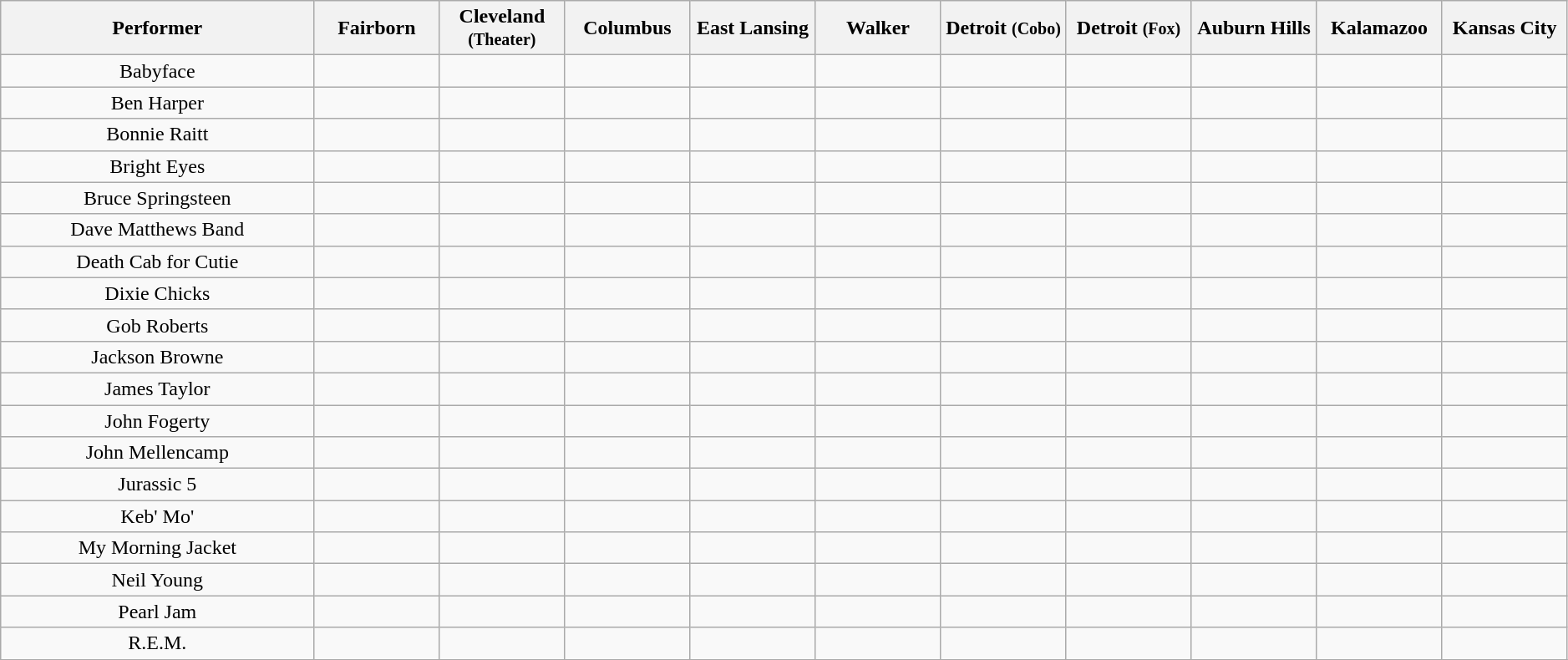<table class="wikitable"  style="text-align:center; width:99%;">
<tr>
<th style="text-align:center; width:20%;">Performer</th>
<th style="text-align:center; width:8%;">Fairborn</th>
<th style="text-align:center; width:8%;">Cleveland <small>(Theater)</small></th>
<th style="text-align:center; width:8%;">Columbus</th>
<th style="text-align:center; width:8%;">East Lansing</th>
<th style="text-align:center; width:8%;">Walker</th>
<th style="text-align:center; width:8%;">Detroit <small>(Cobo)</small></th>
<th style="text-align:center; width:8%;">Detroit <small>(Fox)</small></th>
<th style="text-align:center; width:8%;">Auburn Hills</th>
<th style="text-align:center; width:8%;">Kalamazoo</th>
<th style="text-align:center; width:8%;">Kansas City</th>
</tr>
<tr>
<td>Babyface</td>
<td></td>
<td></td>
<td></td>
<td></td>
<td></td>
<td></td>
<td></td>
<td></td>
<td></td>
<td></td>
</tr>
<tr>
<td>Ben Harper</td>
<td></td>
<td></td>
<td></td>
<td></td>
<td></td>
<td></td>
<td></td>
<td></td>
<td></td>
<td></td>
</tr>
<tr>
<td>Bonnie Raitt</td>
<td></td>
<td></td>
<td></td>
<td></td>
<td></td>
<td></td>
<td></td>
<td></td>
<td></td>
<td></td>
</tr>
<tr>
<td>Bright Eyes</td>
<td></td>
<td></td>
<td></td>
<td></td>
<td></td>
<td></td>
<td></td>
<td></td>
<td></td>
<td></td>
</tr>
<tr>
<td>Bruce Springsteen</td>
<td></td>
<td></td>
<td></td>
<td></td>
<td></td>
<td></td>
<td></td>
<td></td>
<td></td>
<td></td>
</tr>
<tr>
<td>Dave Matthews Band</td>
<td></td>
<td></td>
<td></td>
<td></td>
<td></td>
<td></td>
<td></td>
<td></td>
<td></td>
<td></td>
</tr>
<tr>
<td>Death Cab for Cutie</td>
<td></td>
<td></td>
<td></td>
<td></td>
<td></td>
<td></td>
<td></td>
<td></td>
<td></td>
<td></td>
</tr>
<tr>
<td>Dixie Chicks</td>
<td></td>
<td></td>
<td></td>
<td></td>
<td></td>
<td></td>
<td></td>
<td></td>
<td></td>
<td></td>
</tr>
<tr>
<td>Gob Roberts</td>
<td></td>
<td></td>
<td></td>
<td></td>
<td></td>
<td></td>
<td></td>
<td></td>
<td></td>
<td></td>
</tr>
<tr>
<td>Jackson Browne</td>
<td></td>
<td></td>
<td></td>
<td></td>
<td></td>
<td></td>
<td></td>
<td></td>
<td></td>
<td></td>
</tr>
<tr>
<td>James Taylor</td>
<td></td>
<td></td>
<td></td>
<td></td>
<td></td>
<td></td>
<td></td>
<td></td>
<td></td>
<td></td>
</tr>
<tr>
<td>John Fogerty</td>
<td></td>
<td></td>
<td></td>
<td></td>
<td></td>
<td></td>
<td></td>
<td></td>
<td></td>
<td></td>
</tr>
<tr>
<td>John Mellencamp</td>
<td></td>
<td></td>
<td></td>
<td></td>
<td></td>
<td></td>
<td></td>
<td></td>
<td></td>
<td></td>
</tr>
<tr>
<td>Jurassic 5</td>
<td></td>
<td></td>
<td></td>
<td></td>
<td></td>
<td></td>
<td></td>
<td></td>
<td></td>
<td></td>
</tr>
<tr>
<td>Keb' Mo'</td>
<td></td>
<td></td>
<td></td>
<td></td>
<td></td>
<td></td>
<td></td>
<td></td>
<td></td>
<td></td>
</tr>
<tr>
<td>My Morning Jacket</td>
<td></td>
<td></td>
<td></td>
<td></td>
<td></td>
<td></td>
<td></td>
<td></td>
<td></td>
<td></td>
</tr>
<tr>
<td>Neil Young</td>
<td></td>
<td></td>
<td></td>
<td></td>
<td></td>
<td></td>
<td></td>
<td></td>
<td></td>
<td></td>
</tr>
<tr>
<td>Pearl Jam</td>
<td></td>
<td></td>
<td></td>
<td></td>
<td></td>
<td></td>
<td></td>
<td></td>
<td></td>
<td></td>
</tr>
<tr>
<td>R.E.M.</td>
<td></td>
<td></td>
<td></td>
<td></td>
<td></td>
<td></td>
<td></td>
<td></td>
<td></td>
<td></td>
</tr>
<tr>
</tr>
</table>
